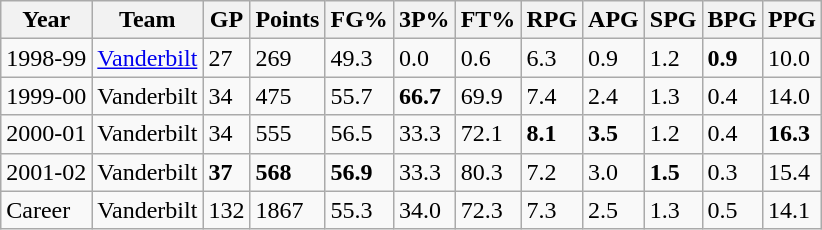<table class="wikitable">
<tr>
<th>Year</th>
<th>Team</th>
<th>GP</th>
<th>Points</th>
<th>FG%</th>
<th>3P%</th>
<th>FT%</th>
<th>RPG</th>
<th>APG</th>
<th>SPG</th>
<th>BPG</th>
<th>PPG</th>
</tr>
<tr>
<td>1998-99</td>
<td><a href='#'>Vanderbilt</a></td>
<td>27</td>
<td>269</td>
<td>49.3</td>
<td>0.0</td>
<td>0.6</td>
<td>6.3</td>
<td>0.9</td>
<td>1.2</td>
<td><strong>0.9</strong></td>
<td>10.0</td>
</tr>
<tr>
<td>1999-00</td>
<td>Vanderbilt</td>
<td>34</td>
<td>475</td>
<td>55.7</td>
<td><strong>66.7</strong></td>
<td>69.9</td>
<td>7.4</td>
<td>2.4</td>
<td>1.3</td>
<td>0.4</td>
<td>14.0</td>
</tr>
<tr>
<td>2000-01</td>
<td>Vanderbilt</td>
<td>34</td>
<td>555</td>
<td>56.5</td>
<td>33.3</td>
<td>72.1</td>
<td><strong>8.1</strong></td>
<td><strong>3.5</strong></td>
<td>1.2</td>
<td>0.4</td>
<td><strong>16.3</strong></td>
</tr>
<tr>
<td>2001-02</td>
<td>Vanderbilt</td>
<td><strong>37</strong></td>
<td><strong>568</strong></td>
<td><strong>56.9</strong></td>
<td>33.3</td>
<td>80.3</td>
<td>7.2</td>
<td>3.0</td>
<td><strong>1.5</strong></td>
<td>0.3</td>
<td>15.4</td>
</tr>
<tr>
<td>Career</td>
<td>Vanderbilt</td>
<td>132</td>
<td>1867</td>
<td>55.3</td>
<td>34.0</td>
<td>72.3</td>
<td>7.3</td>
<td>2.5</td>
<td>1.3</td>
<td>0.5</td>
<td>14.1</td>
</tr>
</table>
